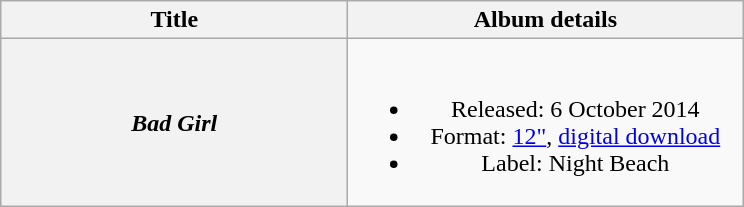<table class="wikitable plainrowheaders" style="text-align:center;">
<tr>
<th scope="col" style="width:14em;">Title</th>
<th scope="col" style="width:16em;">Album details</th>
</tr>
<tr>
<th scope="row"><em>Bad Girl</em></th>
<td><br><ul><li>Released: 6 October 2014</li><li>Format: <a href='#'>12"</a>, <a href='#'>digital download</a></li><li>Label: Night Beach</li></ul></td>
</tr>
</table>
